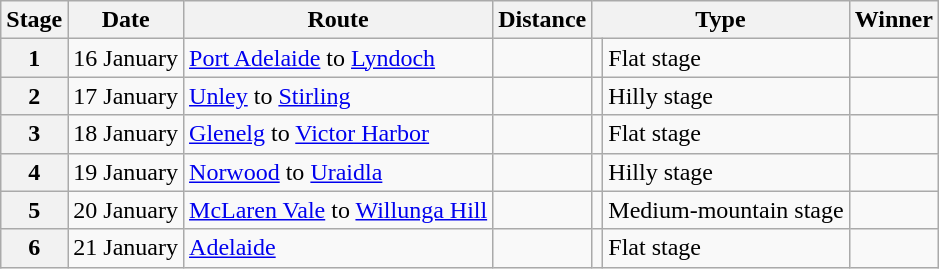<table class="wikitable">
<tr>
<th scope="col">Stage</th>
<th scope="col">Date</th>
<th scope="col">Route</th>
<th scope="col">Distance</th>
<th colspan="2" scope="col">Type</th>
<th scope="col">Winner</th>
</tr>
<tr>
<th scope="row">1</th>
<td>16 January</td>
<td><a href='#'>Port Adelaide</a> to <a href='#'>Lyndoch</a></td>
<td style="text-align:center;"></td>
<td></td>
<td>Flat stage</td>
<td></td>
</tr>
<tr>
<th scope="row">2</th>
<td>17 January</td>
<td><a href='#'>Unley</a> to <a href='#'>Stirling</a></td>
<td style="text-align:center;"></td>
<td></td>
<td>Hilly stage</td>
<td></td>
</tr>
<tr>
<th scope="row">3</th>
<td>18 January</td>
<td><a href='#'>Glenelg</a> to <a href='#'>Victor Harbor</a></td>
<td style="text-align:center;"></td>
<td></td>
<td>Flat stage</td>
<td></td>
</tr>
<tr>
<th scope="row">4</th>
<td>19 January</td>
<td><a href='#'>Norwood</a> to <a href='#'>Uraidla</a></td>
<td style="text-align:center;"></td>
<td></td>
<td>Hilly stage</td>
<td></td>
</tr>
<tr>
<th scope="row">5</th>
<td>20 January</td>
<td><a href='#'>McLaren Vale</a> to <a href='#'>Willunga Hill</a></td>
<td style="text-align:center;"></td>
<td></td>
<td>Medium-mountain stage</td>
<td></td>
</tr>
<tr>
<th scope="row">6</th>
<td>21 January</td>
<td><a href='#'>Adelaide</a></td>
<td style="text-align:center;"></td>
<td></td>
<td>Flat stage</td>
<td></td>
</tr>
</table>
